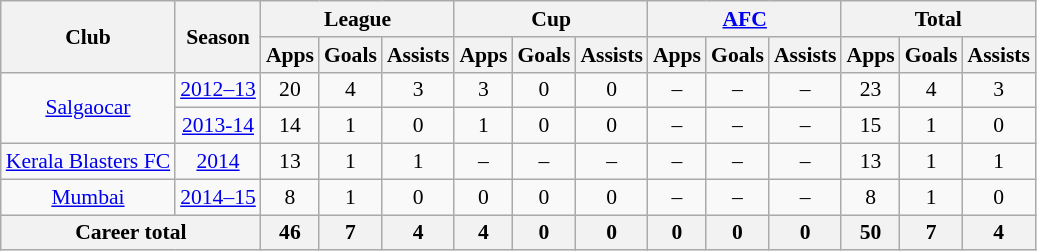<table class="wikitable" style="font-size:90%; text-align:center;">
<tr>
<th rowspan="2">Club</th>
<th rowspan="2">Season</th>
<th colspan="3">League</th>
<th colspan="3">Cup</th>
<th colspan="3"><a href='#'>AFC</a></th>
<th colspan="3">Total</th>
</tr>
<tr>
<th>Apps</th>
<th>Goals</th>
<th>Assists</th>
<th>Apps</th>
<th>Goals</th>
<th>Assists</th>
<th>Apps</th>
<th>Goals</th>
<th>Assists</th>
<th>Apps</th>
<th>Goals</th>
<th>Assists</th>
</tr>
<tr>
<td rowspan="2"><a href='#'>Salgaocar</a></td>
<td><a href='#'>2012–13</a></td>
<td>20</td>
<td>4</td>
<td>3</td>
<td>3</td>
<td>0</td>
<td>0</td>
<td>–</td>
<td>–</td>
<td>–</td>
<td>23</td>
<td>4</td>
<td>3</td>
</tr>
<tr>
<td><a href='#'>2013-14</a></td>
<td>14</td>
<td>1</td>
<td>0</td>
<td>1</td>
<td>0</td>
<td>0</td>
<td>–</td>
<td>–</td>
<td>–</td>
<td>15</td>
<td>1</td>
<td>0</td>
</tr>
<tr>
<td rowspan="1"><a href='#'>Kerala Blasters FC</a></td>
<td><a href='#'>2014</a></td>
<td>13</td>
<td>1</td>
<td>1</td>
<td>–</td>
<td>–</td>
<td>–</td>
<td>–</td>
<td>–</td>
<td>–</td>
<td>13</td>
<td>1</td>
<td>1</td>
</tr>
<tr>
<td rowspan="1"><a href='#'>Mumbai</a></td>
<td><a href='#'>2014–15</a></td>
<td>8</td>
<td>1</td>
<td>0</td>
<td>0</td>
<td>0</td>
<td>0</td>
<td>–</td>
<td>–</td>
<td>–</td>
<td>8</td>
<td>1</td>
<td>0</td>
</tr>
<tr>
<th colspan="2">Career total</th>
<th>46</th>
<th>7</th>
<th>4</th>
<th>4</th>
<th>0</th>
<th>0</th>
<th>0</th>
<th>0</th>
<th>0</th>
<th>50</th>
<th>7</th>
<th>4</th>
</tr>
</table>
